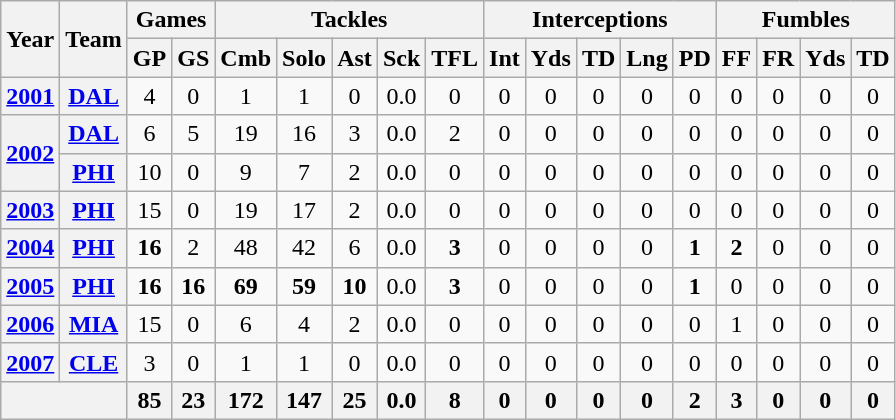<table class="wikitable" style="text-align:center">
<tr>
<th rowspan="2">Year</th>
<th rowspan="2">Team</th>
<th colspan="2">Games</th>
<th colspan="5">Tackles</th>
<th colspan="5">Interceptions</th>
<th colspan="4">Fumbles</th>
</tr>
<tr>
<th>GP</th>
<th>GS</th>
<th>Cmb</th>
<th>Solo</th>
<th>Ast</th>
<th>Sck</th>
<th>TFL</th>
<th>Int</th>
<th>Yds</th>
<th>TD</th>
<th>Lng</th>
<th>PD</th>
<th>FF</th>
<th>FR</th>
<th>Yds</th>
<th>TD</th>
</tr>
<tr>
<th><a href='#'>2001</a></th>
<th><a href='#'>DAL</a></th>
<td>4</td>
<td>0</td>
<td>1</td>
<td>1</td>
<td>0</td>
<td>0.0</td>
<td>0</td>
<td>0</td>
<td>0</td>
<td>0</td>
<td>0</td>
<td>0</td>
<td>0</td>
<td>0</td>
<td>0</td>
<td>0</td>
</tr>
<tr>
<th rowspan="2"><a href='#'>2002</a></th>
<th><a href='#'>DAL</a></th>
<td>6</td>
<td>5</td>
<td>19</td>
<td>16</td>
<td>3</td>
<td>0.0</td>
<td>2</td>
<td>0</td>
<td>0</td>
<td>0</td>
<td>0</td>
<td>0</td>
<td>0</td>
<td>0</td>
<td>0</td>
<td>0</td>
</tr>
<tr>
<th><a href='#'>PHI</a></th>
<td>10</td>
<td>0</td>
<td>9</td>
<td>7</td>
<td>2</td>
<td>0.0</td>
<td>0</td>
<td>0</td>
<td>0</td>
<td>0</td>
<td>0</td>
<td>0</td>
<td>0</td>
<td>0</td>
<td>0</td>
<td>0</td>
</tr>
<tr>
<th><a href='#'>2003</a></th>
<th><a href='#'>PHI</a></th>
<td>15</td>
<td>0</td>
<td>19</td>
<td>17</td>
<td>2</td>
<td>0.0</td>
<td>0</td>
<td>0</td>
<td>0</td>
<td>0</td>
<td>0</td>
<td>0</td>
<td>0</td>
<td>0</td>
<td>0</td>
<td>0</td>
</tr>
<tr>
<th><a href='#'>2004</a></th>
<th><a href='#'>PHI</a></th>
<td><strong>16</strong></td>
<td>2</td>
<td>48</td>
<td>42</td>
<td>6</td>
<td>0.0</td>
<td><strong>3</strong></td>
<td>0</td>
<td>0</td>
<td>0</td>
<td>0</td>
<td><strong>1</strong></td>
<td><strong>2</strong></td>
<td>0</td>
<td>0</td>
<td>0</td>
</tr>
<tr>
<th><a href='#'>2005</a></th>
<th><a href='#'>PHI</a></th>
<td><strong>16</strong></td>
<td><strong>16</strong></td>
<td><strong>69</strong></td>
<td><strong>59</strong></td>
<td><strong>10</strong></td>
<td>0.0</td>
<td><strong>3</strong></td>
<td>0</td>
<td>0</td>
<td>0</td>
<td>0</td>
<td><strong>1</strong></td>
<td>0</td>
<td>0</td>
<td>0</td>
<td>0</td>
</tr>
<tr>
<th><a href='#'>2006</a></th>
<th><a href='#'>MIA</a></th>
<td>15</td>
<td>0</td>
<td>6</td>
<td>4</td>
<td>2</td>
<td>0.0</td>
<td>0</td>
<td>0</td>
<td>0</td>
<td>0</td>
<td>0</td>
<td>0</td>
<td>1</td>
<td>0</td>
<td>0</td>
<td>0</td>
</tr>
<tr>
<th><a href='#'>2007</a></th>
<th><a href='#'>CLE</a></th>
<td>3</td>
<td>0</td>
<td>1</td>
<td>1</td>
<td>0</td>
<td>0.0</td>
<td>0</td>
<td>0</td>
<td>0</td>
<td>0</td>
<td>0</td>
<td>0</td>
<td>0</td>
<td>0</td>
<td>0</td>
<td>0</td>
</tr>
<tr>
<th colspan="2"></th>
<th>85</th>
<th>23</th>
<th>172</th>
<th>147</th>
<th>25</th>
<th>0.0</th>
<th>8</th>
<th>0</th>
<th>0</th>
<th>0</th>
<th>0</th>
<th>2</th>
<th>3</th>
<th>0</th>
<th>0</th>
<th>0</th>
</tr>
</table>
